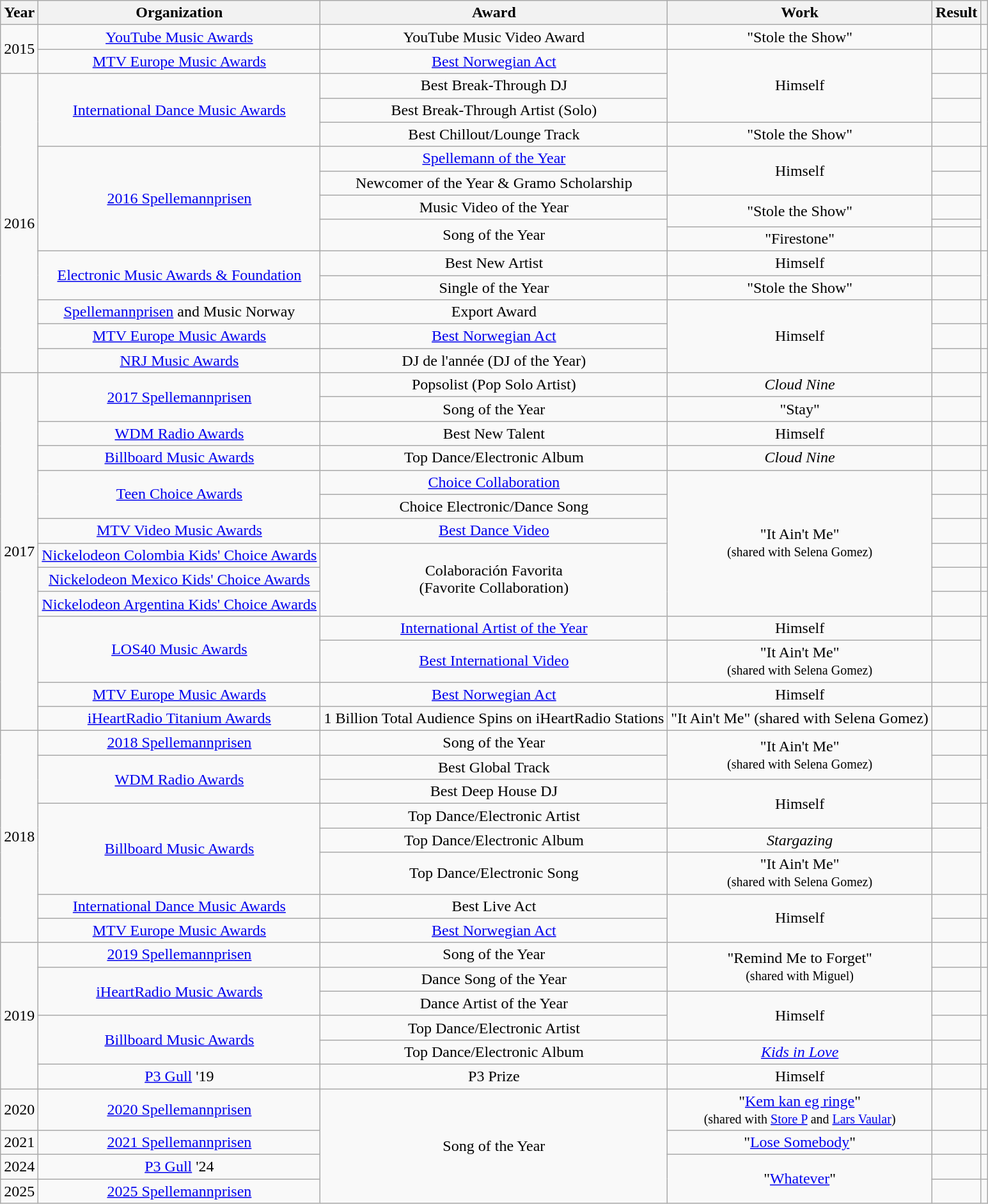<table class="wikitable plainrowheaders" style="text-align:center;">
<tr>
<th>Year</th>
<th>Organization</th>
<th>Award</th>
<th>Work</th>
<th>Result</th>
<th></th>
</tr>
<tr>
<td rowspan="2">2015</td>
<td><a href='#'>YouTube Music Awards</a></td>
<td>YouTube Music Video Award</td>
<td>"Stole the Show"</td>
<td></td>
<td></td>
</tr>
<tr>
<td><a href='#'>MTV Europe Music Awards</a></td>
<td><a href='#'>Best Norwegian Act</a></td>
<td rowspan="3">Himself</td>
<td></td>
<td></td>
</tr>
<tr>
<td rowspan="13">2016</td>
<td rowspan="3"><a href='#'>International Dance Music Awards</a> <br></td>
<td>Best Break-Through DJ</td>
<td></td>
<td rowspan="3"></td>
</tr>
<tr>
<td>Best Break-Through Artist (Solo)</td>
<td></td>
</tr>
<tr>
<td>Best Chillout/Lounge Track</td>
<td>"Stole the Show"</td>
<td></td>
</tr>
<tr>
<td rowspan="5"><a href='#'>2016 Spellemannprisen</a></td>
<td><a href='#'>Spellemann of the Year</a></td>
<td rowspan="2">Himself</td>
<td></td>
<td rowspan="5"></td>
</tr>
<tr>
<td>Newcomer of the Year & Gramo Scholarship</td>
<td></td>
</tr>
<tr>
<td>Music Video of the Year</td>
<td rowspan="2">"Stole the Show"</td>
<td></td>
</tr>
<tr>
<td rowspan="2">Song of the Year</td>
<td></td>
</tr>
<tr>
<td>"Firestone"</td>
<td></td>
</tr>
<tr>
<td rowspan="2"><a href='#'>Electronic Music Awards & Foundation</a> <br><em></em></td>
<td>Best New Artist</td>
<td>Himself</td>
<td></td>
<td rowspan="2"></td>
</tr>
<tr>
<td>Single of the Year</td>
<td>"Stole the Show"</td>
<td></td>
</tr>
<tr>
<td><a href='#'>Spellemannprisen</a> and Music Norway</td>
<td>Export Award</td>
<td rowspan="3">Himself</td>
<td></td>
<td></td>
</tr>
<tr>
<td><a href='#'>MTV Europe Music Awards</a></td>
<td><a href='#'>Best Norwegian Act</a></td>
<td></td>
<td></td>
</tr>
<tr>
<td><a href='#'>NRJ Music Awards</a></td>
<td>DJ de l'année (DJ of the Year)</td>
<td></td>
<td></td>
</tr>
<tr>
<td rowspan="14">2017</td>
<td rowspan="2"><a href='#'>2017 Spellemannprisen</a></td>
<td>Popsolist (Pop Solo Artist)</td>
<td><em>Cloud Nine</em></td>
<td></td>
<td rowspan="2"></td>
</tr>
<tr>
<td>Song of the Year</td>
<td>"Stay"</td>
<td></td>
</tr>
<tr>
<td><a href='#'>WDM Radio Awards</a></td>
<td>Best New Talent</td>
<td>Himself</td>
<td></td>
<td></td>
</tr>
<tr>
<td><a href='#'>Billboard Music Awards</a></td>
<td>Top Dance/Electronic Album</td>
<td><em>Cloud Nine</em></td>
<td></td>
<td></td>
</tr>
<tr>
<td rowspan="2"><a href='#'>Teen Choice Awards</a></td>
<td><a href='#'>Choice Collaboration</a></td>
<td rowspan="6">"It Ain't Me" <br><small>(shared with Selena Gomez)</small></td>
<td></td>
<td></td>
</tr>
<tr>
<td>Choice Electronic/Dance Song</td>
<td></td>
<td></td>
</tr>
<tr>
<td><a href='#'>MTV Video Music Awards</a></td>
<td><a href='#'>Best Dance Video</a></td>
<td></td>
<td></td>
</tr>
<tr>
<td><a href='#'>Nickelodeon Colombia Kids' Choice Awards</a></td>
<td rowspan="3">Colaboración Favorita <br>(Favorite Collaboration)</td>
<td></td>
<td></td>
</tr>
<tr>
<td><a href='#'>Nickelodeon Mexico Kids' Choice Awards</a></td>
<td></td>
<td></td>
</tr>
<tr>
<td><a href='#'>Nickelodeon Argentina Kids' Choice Awards</a></td>
<td></td>
<td></td>
</tr>
<tr>
<td rowspan="2"><a href='#'>LOS40 Music Awards</a></td>
<td><a href='#'>International Artist of the Year</a></td>
<td>Himself</td>
<td></td>
<td rowspan="2"></td>
</tr>
<tr>
<td><a href='#'>Best International Video</a></td>
<td>"It Ain't Me" <br><small>(shared with Selena Gomez)</small></td>
<td></td>
</tr>
<tr>
<td><a href='#'>MTV Europe Music Awards</a></td>
<td><a href='#'>Best Norwegian Act</a></td>
<td>Himself</td>
<td></td>
<td></td>
</tr>
<tr>
<td><a href='#'>iHeartRadio Titanium Awards</a></td>
<td>1 Billion Total Audience Spins on iHeartRadio Stations</td>
<td>"It Ain't Me" (shared with Selena Gomez)</td>
<td></td>
<td></td>
</tr>
<tr>
<td rowspan="8">2018</td>
<td><a href='#'>2018 Spellemannprisen</a></td>
<td>Song of the Year</td>
<td rowspan="2">"It Ain't Me" <br><small>(shared with Selena Gomez)</small></td>
<td></td>
<td></td>
</tr>
<tr>
<td rowspan="2"><a href='#'>WDM Radio Awards</a></td>
<td>Best Global Track</td>
<td></td>
<td rowspan="2"></td>
</tr>
<tr>
<td>Best Deep House DJ</td>
<td rowspan="2">Himself</td>
<td></td>
</tr>
<tr>
<td rowspan="3"><a href='#'>Billboard Music Awards</a></td>
<td>Top Dance/Electronic Artist</td>
<td></td>
<td rowspan="3"></td>
</tr>
<tr>
<td>Top Dance/Electronic Album</td>
<td><em>Stargazing</em></td>
<td></td>
</tr>
<tr>
<td>Top Dance/Electronic Song</td>
<td>"It Ain't Me" <br><small>(shared with Selena Gomez)</small></td>
<td></td>
</tr>
<tr>
<td><a href='#'>International Dance Music Awards</a> <br></td>
<td>Best Live Act</td>
<td rowspan="2">Himself</td>
<td></td>
<td></td>
</tr>
<tr>
<td><a href='#'>MTV Europe Music Awards</a></td>
<td><a href='#'>Best Norwegian Act</a></td>
<td></td>
<td></td>
</tr>
<tr>
<td rowspan="6">2019</td>
<td><a href='#'>2019 Spellemannprisen</a></td>
<td>Song of the Year</td>
<td rowspan="2">"Remind Me to Forget" <br><small>(shared with Miguel)</small></td>
<td></td>
<td></td>
</tr>
<tr>
<td rowspan="2"><a href='#'>iHeartRadio Music Awards</a></td>
<td>Dance Song of the Year</td>
<td></td>
<td rowspan="2"></td>
</tr>
<tr>
<td>Dance Artist of the Year</td>
<td rowspan="2">Himself</td>
<td></td>
</tr>
<tr>
<td rowspan="2"><a href='#'>Billboard Music Awards</a></td>
<td>Top Dance/Electronic Artist</td>
<td></td>
<td rowspan="2"></td>
</tr>
<tr>
<td>Top Dance/Electronic Album</td>
<td><em><a href='#'>Kids in Love</a></em></td>
<td></td>
</tr>
<tr>
<td><a href='#'>P3 Gull</a> '19</td>
<td>P3 Prize</td>
<td>Himself</td>
<td></td>
<td></td>
</tr>
<tr>
<td>2020</td>
<td><a href='#'>2020 Spellemannprisen</a></td>
<td rowspan="4">Song of the Year</td>
<td>"<a href='#'>Kem kan eg ringe</a>" <br><small>(shared with <a href='#'>Store P</a> and <a href='#'>Lars Vaular</a>)</small></td>
<td></td>
<td></td>
</tr>
<tr>
<td>2021</td>
<td><a href='#'>2021 Spellemannprisen</a></td>
<td>"<a href='#'>Lose Somebody</a>" <br></td>
<td></td>
<td></td>
</tr>
<tr>
<td>2024</td>
<td><a href='#'>P3 Gull</a> '24</td>
<td rowspan="2">"<a href='#'>Whatever</a>" <br></td>
<td></td>
<td></td>
</tr>
<tr>
<td>2025</td>
<td><a href='#'>2025 Spellemannprisen</a></td>
<td></td>
<td></td>
</tr>
</table>
